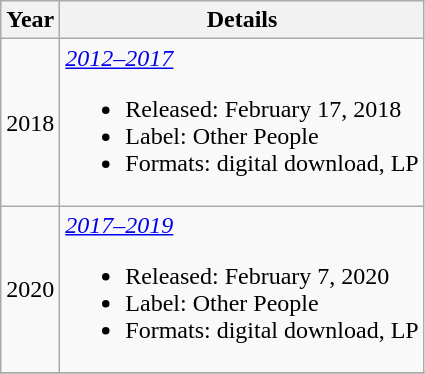<table class="wikitable">
<tr>
<th>Year</th>
<th>Details</th>
</tr>
<tr>
<td>2018</td>
<td align="left"><em><a href='#'>2012–2017</a></em><br><ul><li>Released: February 17, 2018</li><li>Label: Other People</li><li>Formats: digital download, LP</li></ul></td>
</tr>
<tr>
<td>2020</td>
<td align="left"><em><a href='#'>2017–2019</a></em><br><ul><li>Released: February 7, 2020</li><li>Label: Other People</li><li>Formats: digital download, LP</li></ul></td>
</tr>
<tr>
</tr>
</table>
